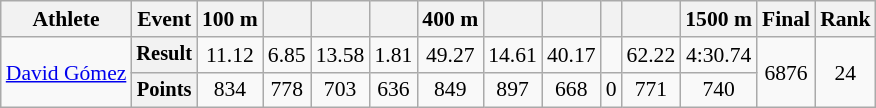<table class="wikitable" style="font-size:90%">
<tr>
<th>Athlete</th>
<th>Event</th>
<th>100 m</th>
<th></th>
<th></th>
<th></th>
<th>400 m</th>
<th></th>
<th></th>
<th></th>
<th></th>
<th>1500 m</th>
<th>Final</th>
<th>Rank</th>
</tr>
<tr align=center>
<td rowspan=2 align=left><a href='#'>David Gómez</a></td>
<th style="font-size:95%">Result</th>
<td>11.12</td>
<td>6.85</td>
<td>13.58</td>
<td>1.81</td>
<td>49.27</td>
<td>14.61</td>
<td>40.17</td>
<td></td>
<td>62.22</td>
<td>4:30.74</td>
<td rowspan=2>6876</td>
<td rowspan=2>24</td>
</tr>
<tr align=center>
<th style="font-size:95%">Points</th>
<td>834</td>
<td>778</td>
<td>703</td>
<td>636</td>
<td>849</td>
<td>897</td>
<td>668</td>
<td>0</td>
<td>771</td>
<td>740</td>
</tr>
</table>
